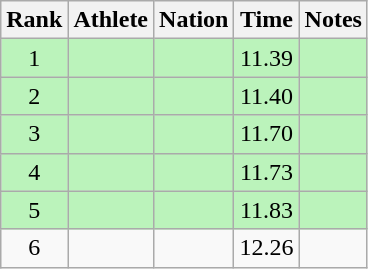<table class="wikitable sortable" style="text-align:center">
<tr>
<th>Rank</th>
<th>Athlete</th>
<th>Nation</th>
<th>Time</th>
<th>Notes</th>
</tr>
<tr bgcolor=#bbf3bb>
<td>1</td>
<td align=left></td>
<td align=left></td>
<td>11.39</td>
<td></td>
</tr>
<tr bgcolor=#bbf3bb>
<td>2</td>
<td align=left></td>
<td align=left></td>
<td>11.40</td>
<td></td>
</tr>
<tr bgcolor=#bbf3bb>
<td>3</td>
<td align=left></td>
<td align=left></td>
<td>11.70</td>
<td></td>
</tr>
<tr bgcolor=#bbf3bb>
<td>4</td>
<td align=left></td>
<td align=left></td>
<td>11.73</td>
<td></td>
</tr>
<tr bgcolor=#bbf3bb>
<td>5</td>
<td align=left></td>
<td align=left></td>
<td>11.83</td>
<td></td>
</tr>
<tr>
<td>6</td>
<td align=left></td>
<td align=left></td>
<td>12.26</td>
<td></td>
</tr>
</table>
